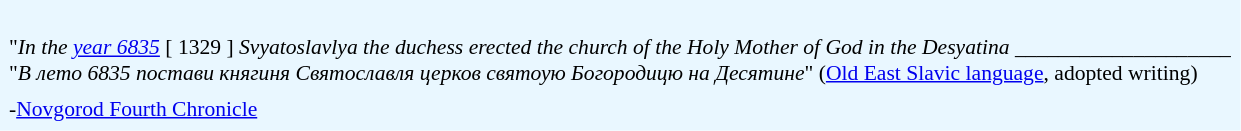<table class="toccolours" style="font-size: 90%; background:#E9F7FF; color:black;" cellspacing="5">
<tr>
<td style="text-align: left;"><br>"<em>In the <a href='#'>year 6835</a> </em>[ 1329 ]<em> Svyatoslavlya the duchess erected the church of the Holy Mother of God in the Desyatina</em> 
____________________<br>"<em>В лето 6835 постави княгиня Святославля церков святоую Богородицю на Десятине</em>" (<a href='#'>Old East Slavic language</a>, adopted writing)
</td>
</tr>
<tr>
<td style="text-align: left;">-<a href='#'>Novgorod Fourth Chronicle</a></td>
</tr>
</table>
